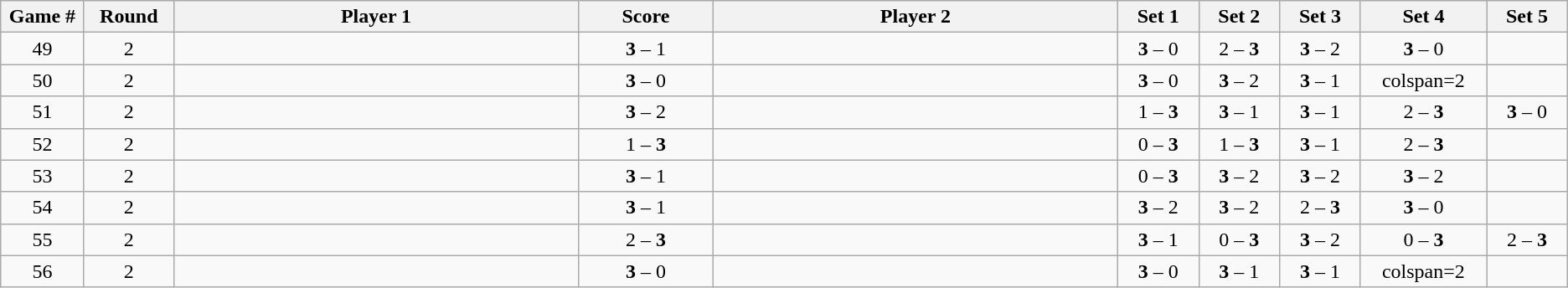<table class="wikitable">
<tr>
<th width="2%">Game #</th>
<th width="2%">Round</th>
<th width="15%">Player 1</th>
<th width="5%">Score</th>
<th width="15%">Player 2</th>
<th width="3%">Set 1</th>
<th width="3%">Set 2</th>
<th width="3%">Set 3</th>
<th width="3%">Set 4</th>
<th width="3%">Set 5</th>
</tr>
<tr style=text-align:center;">
<td>49</td>
<td>2</td>
<td></td>
<td><strong>3</strong> – 1</td>
<td></td>
<td><strong>3</strong> – 0</td>
<td>2 – <strong>3</strong></td>
<td><strong>3</strong> – 2</td>
<td><strong>3</strong> – 0</td>
<td></td>
</tr>
<tr style=text-align:center;">
<td>50</td>
<td>2</td>
<td></td>
<td><strong>3</strong> – 0</td>
<td></td>
<td><strong>3</strong> – 0</td>
<td><strong>3</strong> – 2</td>
<td><strong>3</strong> – 1</td>
<td>colspan=2</td>
</tr>
<tr style=text-align:center;">
<td>51</td>
<td>2</td>
<td></td>
<td><strong>3</strong> – 2</td>
<td></td>
<td>1 – <strong>3</strong></td>
<td><strong>3</strong> – 1</td>
<td><strong>3</strong> – 1</td>
<td>2 – <strong>3</strong></td>
<td><strong>3</strong> – 0</td>
</tr>
<tr style=text-align:center;">
<td>52</td>
<td>2</td>
<td></td>
<td>1 – <strong>3</strong></td>
<td></td>
<td>0 – <strong>3</strong></td>
<td>1 – <strong>3</strong></td>
<td><strong>3</strong> – 1</td>
<td>2 – <strong>3</strong></td>
<td></td>
</tr>
<tr style=text-align:center;">
<td>53</td>
<td>2</td>
<td></td>
<td><strong>3</strong> – 1</td>
<td></td>
<td>0 – <strong>3</strong></td>
<td><strong>3</strong> – 2</td>
<td><strong>3</strong> – 2</td>
<td><strong>3</strong> – 2</td>
<td></td>
</tr>
<tr style=text-align:center;">
<td>54</td>
<td>2</td>
<td></td>
<td><strong>3</strong> – 1</td>
<td></td>
<td><strong>3</strong> – 2</td>
<td><strong>3</strong> – 2</td>
<td>2 – <strong>3</strong></td>
<td><strong>3</strong> – 0</td>
<td></td>
</tr>
<tr style=text-align:center;">
<td>55</td>
<td>2</td>
<td></td>
<td>2 – <strong>3</strong></td>
<td></td>
<td><strong>3</strong> – 1</td>
<td>0 – <strong>3</strong></td>
<td><strong>3</strong> – 2</td>
<td>0 – <strong>3</strong></td>
<td>2 – <strong>3</strong></td>
</tr>
<tr style=text-align:center;">
<td>56</td>
<td>2</td>
<td></td>
<td><strong>3</strong> – 0</td>
<td></td>
<td><strong>3</strong> – 0</td>
<td><strong>3</strong> – 1</td>
<td><strong>3</strong> – 1</td>
<td>colspan=2</td>
</tr>
</table>
